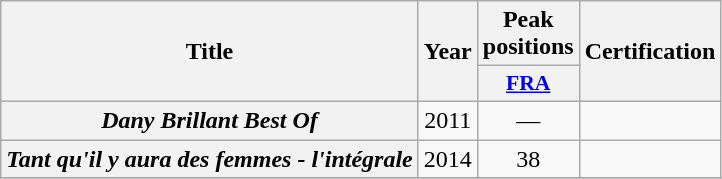<table class="wikitable plainrowheaders" style="text-align:center">
<tr>
<th scope="col" rowspan="2">Title</th>
<th scope="col" rowspan="2">Year</th>
<th scope="col" colspan="1">Peak positions</th>
<th rowspan="2">Certification</th>
</tr>
<tr>
<th scope="col" style="width:3em;font-size:90%;"><a href='#'>FRA</a><br></th>
</tr>
<tr>
<th scope="row"><em>Dany Brillant Best Of</em></th>
<td>2011</td>
<td>—</td>
<td></td>
</tr>
<tr>
<th scope="row"><em>Tant qu'il y aura des femmes - l'intégrale</em></th>
<td>2014</td>
<td>38</td>
<td></td>
</tr>
<tr>
</tr>
</table>
